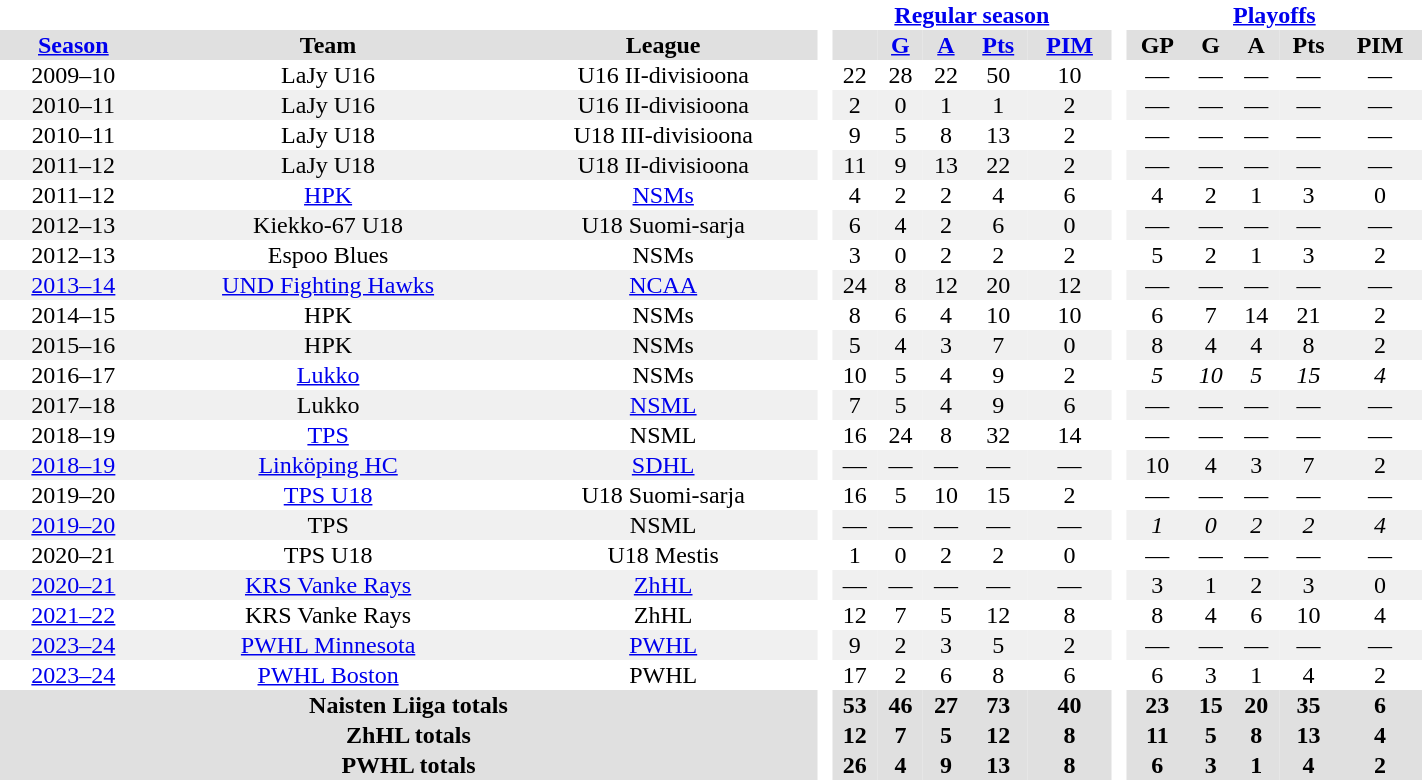<table border="0" cellpadding="1" cellspacing="0" width="75%" style="text-align:center">
<tr>
<th colspan="3" bgcolor="#ffffff"> </th>
<th rowspan="56" bgcolor="#ffffff"> </th>
<th colspan="5"><a href='#'>Regular season</a></th>
<th rowspan="56" bgcolor="#ffffff"> </th>
<th colspan="5"><a href='#'>Playoffs</a></th>
</tr>
<tr bgcolor="#e0e0e0">
<th><a href='#'>Season</a></th>
<th>Team</th>
<th>League</th>
<th></th>
<th><a href='#'>G</a></th>
<th><a href='#'>A</a></th>
<th><a href='#'>Pts</a></th>
<th><a href='#'>PIM</a></th>
<th>GP</th>
<th>G</th>
<th>A</th>
<th>Pts</th>
<th>PIM</th>
</tr>
<tr>
<td>2009–10</td>
<td>LaJy U16</td>
<td>U16 II-divisioona</td>
<td>22</td>
<td>28</td>
<td>22</td>
<td>50</td>
<td>10</td>
<td>—</td>
<td>—</td>
<td>—</td>
<td>—</td>
<td>—</td>
</tr>
<tr bgcolor="#f0f0f0">
<td>2010–11</td>
<td>LaJy U16</td>
<td>U16 II-divisioona</td>
<td>2</td>
<td>0</td>
<td>1</td>
<td>1</td>
<td>2</td>
<td>—</td>
<td>—</td>
<td>—</td>
<td>—</td>
<td>—</td>
</tr>
<tr>
<td>2010–11</td>
<td>LaJy U18</td>
<td>U18 III-divisioona</td>
<td>9</td>
<td>5</td>
<td>8</td>
<td>13</td>
<td>2</td>
<td>—</td>
<td>—</td>
<td>—</td>
<td>—</td>
<td>—</td>
</tr>
<tr bgcolor="#f0f0f0">
<td>2011–12</td>
<td>LaJy U18</td>
<td>U18 II-divisioona</td>
<td>11</td>
<td>9</td>
<td>13</td>
<td>22</td>
<td>2</td>
<td>—</td>
<td>—</td>
<td>—</td>
<td>—</td>
<td>—</td>
</tr>
<tr>
<td>2011–12</td>
<td><a href='#'>HPK</a></td>
<td><a href='#'>NSMs</a></td>
<td>4</td>
<td>2</td>
<td>2</td>
<td>4</td>
<td>6</td>
<td>4</td>
<td>2</td>
<td>1</td>
<td>3</td>
<td>0</td>
</tr>
<tr bgcolor="#f0f0f0">
<td>2012–13</td>
<td>Kiekko-67 U18</td>
<td>U18 Suomi-sarja</td>
<td>6</td>
<td>4</td>
<td>2</td>
<td>6</td>
<td>0</td>
<td>—</td>
<td>—</td>
<td>—</td>
<td>—</td>
<td>—</td>
</tr>
<tr>
<td>2012–13</td>
<td>Espoo Blues</td>
<td>NSMs</td>
<td>3</td>
<td>0</td>
<td>2</td>
<td>2</td>
<td>2</td>
<td>5</td>
<td>2</td>
<td>1</td>
<td>3</td>
<td>2</td>
</tr>
<tr bgcolor="#f0f0f0">
<td><a href='#'>2013–14</a></td>
<td><a href='#'>UND Fighting Hawks</a></td>
<td><a href='#'>NCAA</a></td>
<td>24</td>
<td>8</td>
<td>12</td>
<td>20</td>
<td>12</td>
<td>—</td>
<td>—</td>
<td>—</td>
<td>—</td>
<td>—</td>
</tr>
<tr>
<td>2014–15</td>
<td>HPK</td>
<td>NSMs</td>
<td>8</td>
<td>6</td>
<td>4</td>
<td>10</td>
<td>10</td>
<td>6</td>
<td>7</td>
<td>14</td>
<td>21</td>
<td>2</td>
</tr>
<tr bgcolor="#f0f0f0">
<td>2015–16</td>
<td>HPK</td>
<td>NSMs</td>
<td>5</td>
<td>4</td>
<td>3</td>
<td>7</td>
<td>0</td>
<td>8</td>
<td>4</td>
<td>4</td>
<td>8</td>
<td>2</td>
</tr>
<tr>
<td>2016–17</td>
<td><a href='#'>Lukko</a></td>
<td>NSMs</td>
<td>10</td>
<td>5</td>
<td>4</td>
<td>9</td>
<td>2</td>
<td><em>5</em></td>
<td><em>10</em></td>
<td><em>5</em></td>
<td><em>15</em></td>
<td><em>4</em></td>
</tr>
<tr bgcolor="#f0f0f0">
<td>2017–18</td>
<td>Lukko</td>
<td><a href='#'>NSML</a></td>
<td>7</td>
<td>5</td>
<td>4</td>
<td>9</td>
<td>6</td>
<td>—</td>
<td>—</td>
<td>—</td>
<td>—</td>
<td>—</td>
</tr>
<tr>
<td>2018–19</td>
<td><a href='#'>TPS</a></td>
<td>NSML</td>
<td>16</td>
<td>24</td>
<td>8</td>
<td>32</td>
<td>14</td>
<td>—</td>
<td>—</td>
<td>—</td>
<td>—</td>
<td>—</td>
</tr>
<tr bgcolor="#f0f0f0">
<td><a href='#'>2018–19</a></td>
<td><a href='#'>Linköping HC</a></td>
<td><a href='#'>SDHL</a></td>
<td>—</td>
<td>—</td>
<td>—</td>
<td>—</td>
<td>—</td>
<td>10</td>
<td>4</td>
<td>3</td>
<td>7</td>
<td>2</td>
</tr>
<tr>
<td>2019–20</td>
<td><a href='#'>TPS U18</a></td>
<td>U18 Suomi-sarja</td>
<td>16</td>
<td>5</td>
<td>10</td>
<td>15</td>
<td>2</td>
<td>—</td>
<td>—</td>
<td>—</td>
<td>—</td>
<td>—</td>
</tr>
<tr bgcolor="#f0f0f0">
<td><a href='#'>2019–20</a></td>
<td>TPS</td>
<td>NSML</td>
<td>—</td>
<td>—</td>
<td>—</td>
<td>—</td>
<td>—</td>
<td><em>1</em></td>
<td><em>0</em></td>
<td><em>2</em></td>
<td><em>2</em></td>
<td><em>4</em></td>
</tr>
<tr>
<td>2020–21</td>
<td>TPS U18</td>
<td>U18 Mestis</td>
<td>1</td>
<td>0</td>
<td>2</td>
<td>2</td>
<td>0</td>
<td>—</td>
<td>—</td>
<td>—</td>
<td>—</td>
<td>—</td>
</tr>
<tr bgcolor="#f0f0f0">
<td><a href='#'>2020–21</a></td>
<td><a href='#'>KRS Vanke Rays</a></td>
<td><a href='#'>ZhHL</a></td>
<td>—</td>
<td>—</td>
<td>—</td>
<td>—</td>
<td>—</td>
<td>3</td>
<td>1</td>
<td>2</td>
<td>3</td>
<td>0</td>
</tr>
<tr>
<td><a href='#'>2021–22</a></td>
<td>KRS Vanke Rays</td>
<td>ZhHL</td>
<td>12</td>
<td>7</td>
<td>5</td>
<td>12</td>
<td>8</td>
<td>8</td>
<td>4</td>
<td>6</td>
<td>10</td>
<td>4</td>
</tr>
<tr bgcolor="#f0f0f0">
<td><a href='#'>2023–24</a></td>
<td><a href='#'>PWHL Minnesota</a></td>
<td><a href='#'>PWHL</a></td>
<td>9</td>
<td>2</td>
<td>3</td>
<td>5</td>
<td>2</td>
<td>—</td>
<td>—</td>
<td>—</td>
<td>—</td>
<td>—</td>
</tr>
<tr>
<td><a href='#'>2023–24</a></td>
<td><a href='#'>PWHL Boston</a></td>
<td>PWHL</td>
<td>17</td>
<td>2</td>
<td>6</td>
<td>8</td>
<td>6</td>
<td>6</td>
<td>3</td>
<td>1</td>
<td>4</td>
<td>2</td>
</tr>
<tr bgcolor="#e0e0e0">
<th colspan="3">Naisten Liiga totals</th>
<th>53</th>
<th>46</th>
<th>27</th>
<th>73</th>
<th>40</th>
<th>23</th>
<th>15</th>
<th>20</th>
<th>35</th>
<th>6</th>
</tr>
<tr bgcolor="#e0e0e0">
<th colspan="3">ZhHL totals</th>
<th>12</th>
<th>7</th>
<th>5</th>
<th>12</th>
<th>8</th>
<th>11</th>
<th>5</th>
<th>8</th>
<th>13</th>
<th>4</th>
</tr>
<tr bgcolor="#e0e0e0">
<th colspan="3">PWHL totals</th>
<th>26</th>
<th>4</th>
<th>9</th>
<th>13</th>
<th>8</th>
<th>6</th>
<th>3</th>
<th>1</th>
<th>4</th>
<th>2</th>
</tr>
</table>
